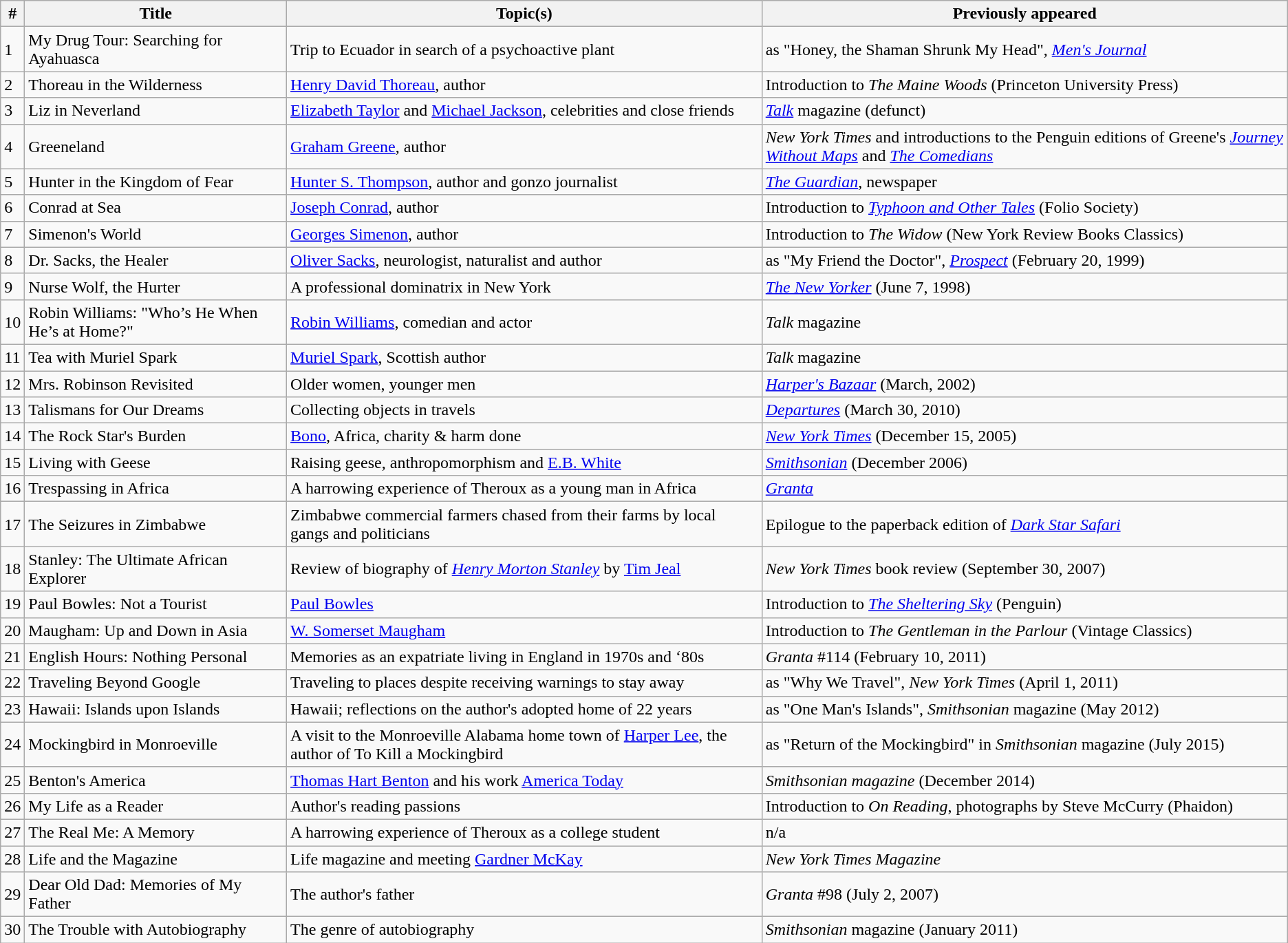<table class="wikitable">
<tr>
<th>#</th>
<th>Title </th>
<th>Topic(s)</th>
<th>Previously appeared </th>
</tr>
<tr>
<td>1</td>
<td>My Drug Tour: Searching for Ayahuasca</td>
<td>Trip to Ecuador in search of a psychoactive plant</td>
<td>as "Honey, the Shaman Shrunk My Head", <em><a href='#'>Men's Journal</a></em></td>
</tr>
<tr>
<td>2</td>
<td>Thoreau in the Wilderness</td>
<td><a href='#'>Henry David Thoreau</a>, author</td>
<td>Introduction to <em>The Maine Woods</em> (Princeton University Press)</td>
</tr>
<tr>
<td>3</td>
<td>Liz in Neverland</td>
<td><a href='#'>Elizabeth Taylor</a> and <a href='#'>Michael Jackson</a>, celebrities and close friends</td>
<td><em><a href='#'>Talk</a></em> magazine (defunct)</td>
</tr>
<tr>
<td>4</td>
<td>Greeneland</td>
<td><a href='#'>Graham Greene</a>, author</td>
<td><em>New York Times</em> and introductions to the Penguin editions of Greene's <em><a href='#'>Journey Without Maps</a></em> and <em><a href='#'>The Comedians</a></em></td>
</tr>
<tr>
<td>5</td>
<td>Hunter in the Kingdom of Fear</td>
<td><a href='#'>Hunter S. Thompson</a>, author and gonzo journalist</td>
<td><em><a href='#'>The Guardian</a></em>, newspaper</td>
</tr>
<tr>
<td>6</td>
<td>Conrad at Sea</td>
<td><a href='#'>Joseph Conrad</a>, author</td>
<td>Introduction to <em><a href='#'>Typhoon and Other Tales</a></em> (Folio Society)</td>
</tr>
<tr>
<td>7</td>
<td>Simenon's World</td>
<td><a href='#'>Georges Simenon</a>, author</td>
<td>Introduction to <em>The Widow</em> (New York Review Books Classics)</td>
</tr>
<tr>
<td>8</td>
<td>Dr. Sacks, the Healer</td>
<td><a href='#'>Oliver Sacks</a>, neurologist, naturalist and author</td>
<td>as "My Friend the Doctor", <em><a href='#'>Prospect</a></em> (February 20, 1999)</td>
</tr>
<tr>
<td>9</td>
<td>Nurse Wolf, the Hurter</td>
<td>A professional dominatrix in New York</td>
<td><em><a href='#'>The New Yorker</a></em> (June 7, 1998)</td>
</tr>
<tr>
<td>10</td>
<td>Robin Williams: "Who’s He When He’s at Home?"</td>
<td><a href='#'>Robin Williams</a>, comedian and actor</td>
<td><em>Talk</em> magazine</td>
</tr>
<tr>
<td>11</td>
<td>Tea with Muriel Spark</td>
<td><a href='#'>Muriel Spark</a>, Scottish author</td>
<td><em>Talk</em> magazine</td>
</tr>
<tr>
<td>12</td>
<td>Mrs. Robinson Revisited</td>
<td>Older women, younger men</td>
<td><em><a href='#'>Harper's Bazaar</a></em> (March, 2002)</td>
</tr>
<tr>
<td>13</td>
<td>Talismans for Our Dreams</td>
<td>Collecting objects in travels</td>
<td><em><a href='#'>Departures</a></em> (March 30, 2010)</td>
</tr>
<tr>
<td>14</td>
<td>The Rock Star's Burden</td>
<td><a href='#'>Bono</a>, Africa, charity & harm done</td>
<td><em><a href='#'>New York Times</a></em> (December 15, 2005)</td>
</tr>
<tr>
<td>15</td>
<td>Living with Geese</td>
<td>Raising geese, anthropomorphism and <a href='#'>E.B. White</a></td>
<td><em><a href='#'>Smithsonian</a></em> (December 2006)</td>
</tr>
<tr>
<td>16</td>
<td>Trespassing in Africa</td>
<td>A harrowing experience of Theroux as a young man in Africa</td>
<td><em><a href='#'>Granta</a></em></td>
</tr>
<tr>
<td>17</td>
<td>The Seizures in Zimbabwe</td>
<td>Zimbabwe commercial farmers chased from their farms by local gangs and politicians</td>
<td>Epilogue to the paperback edition of <em><a href='#'>Dark Star Safari</a></em></td>
</tr>
<tr>
<td>18</td>
<td>Stanley: The Ultimate African Explorer</td>
<td>Review of biography of <em><a href='#'>Henry Morton Stanley</a></em> by <a href='#'>Tim Jeal</a></td>
<td><em>New York Times</em> book review (September 30, 2007)</td>
</tr>
<tr>
<td>19</td>
<td>Paul Bowles: Not a Tourist</td>
<td><a href='#'>Paul Bowles</a></td>
<td>Introduction to <em><a href='#'>The Sheltering Sky</a></em> (Penguin)</td>
</tr>
<tr>
<td>20</td>
<td>Maugham: Up and Down in Asia</td>
<td><a href='#'>W. Somerset Maugham</a></td>
<td>Introduction to <em>The Gentleman in the Parlour</em> (Vintage Classics)</td>
</tr>
<tr>
<td>21</td>
<td>English Hours: Nothing Personal</td>
<td>Memories as an expatriate living in England in 1970s and ‘80s</td>
<td><em>Granta</em> #114 (February 10, 2011)</td>
</tr>
<tr>
<td>22</td>
<td>Traveling Beyond Google</td>
<td>Traveling to places despite receiving warnings to stay away</td>
<td>as "Why We Travel", <em>New York Times</em> (April 1, 2011)</td>
</tr>
<tr>
<td>23</td>
<td>Hawaii: Islands upon Islands</td>
<td>Hawaii; reflections on the author's adopted home of 22 years</td>
<td>as "One Man's Islands", <em>Smithsonian</em> magazine (May 2012)</td>
</tr>
<tr>
<td>24</td>
<td>Mockingbird in Monroeville</td>
<td>A visit to the Monroeville Alabama home town of <a href='#'>Harper Lee</a>, the author of To Kill a Mockingbird</td>
<td>as "Return of the Mockingbird" in <em>Smithsonian</em> magazine (July 2015)</td>
</tr>
<tr>
<td>25</td>
<td>Benton's America</td>
<td><a href='#'>Thomas Hart Benton</a> and his work <a href='#'>America Today</a></td>
<td><em>Smithsonian magazine</em> (December 2014)</td>
</tr>
<tr>
<td>26</td>
<td>My Life as a Reader</td>
<td>Author's reading passions</td>
<td>Introduction to <em>On Reading</em>, photographs by Steve McCurry (Phaidon)</td>
</tr>
<tr>
<td>27</td>
<td>The Real Me: A Memory</td>
<td>A harrowing experience of Theroux as a college student</td>
<td>n/a</td>
</tr>
<tr>
<td>28</td>
<td>Life and the Magazine</td>
<td>Life magazine and meeting <a href='#'>Gardner McKay</a></td>
<td><em>New York Times Magazine</em></td>
</tr>
<tr>
<td>29</td>
<td>Dear Old Dad: Memories of My Father</td>
<td>The author's father</td>
<td><em>Granta</em> #98 (July 2, 2007)</td>
</tr>
<tr>
<td>30</td>
<td>The Trouble with Autobiography</td>
<td>The genre of autobiography</td>
<td><em>Smithsonian</em> magazine (January 2011)</td>
</tr>
</table>
